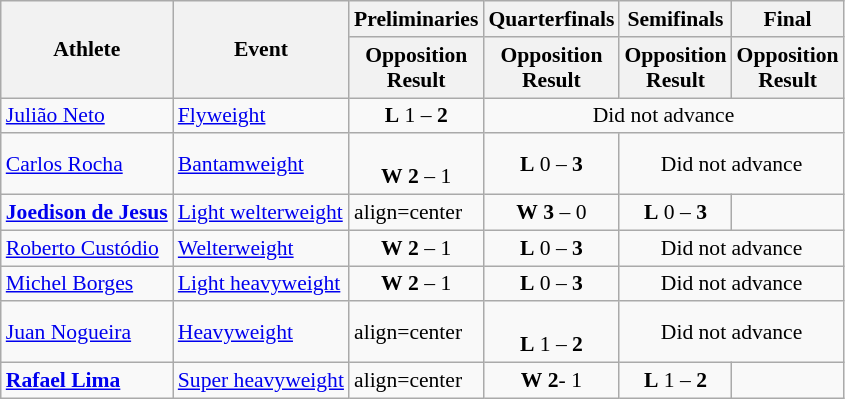<table class="wikitable" style="font-size:90%">
<tr>
<th rowspan=2>Athlete</th>
<th rowspan=2>Event</th>
<th>Preliminaries</th>
<th>Quarterfinals</th>
<th>Semifinals</th>
<th>Final</th>
</tr>
<tr>
<th>Opposition<br>Result</th>
<th>Opposition<br>Result</th>
<th>Opposition<br>Result</th>
<th>Opposition<br>Result</th>
</tr>
<tr>
<td><a href='#'>Julião Neto</a></td>
<td><a href='#'>Flyweight</a></td>
<td align=center><strong>L</strong> 1 – <strong>2</strong></td>
<td align="center" colspan="4">Did not advance</td>
</tr>
<tr>
<td><a href='#'>Carlos Rocha</a></td>
<td><a href='#'>Bantamweight</a></td>
<td align=center><br><strong>W</strong> <strong>2</strong> – 1</td>
<td align=center><strong>L</strong> 0 – <strong>3</strong></td>
<td align="center" colspan="4">Did not advance</td>
</tr>
<tr>
<td><strong><a href='#'>Joedison de Jesus</a></strong></td>
<td><a href='#'>Light welterweight</a></td>
<td>align=center </td>
<td align=center><strong>W</strong> <strong>3</strong> – 0</td>
<td align=center><strong>L</strong> 0 – <strong>3</strong></td>
<td align=center></td>
</tr>
<tr>
<td><a href='#'>Roberto Custódio</a></td>
<td><a href='#'>Welterweight</a></td>
<td align=center><strong>W</strong> <strong>2</strong> – 1</td>
<td align=center><strong>L</strong> 0 – <strong>3</strong></td>
<td align="center" colspan="4">Did not advance</td>
</tr>
<tr>
<td><a href='#'>Michel Borges</a></td>
<td><a href='#'>Light heavyweight</a></td>
<td align=center> <strong>W</strong> <strong>2</strong> – 1</td>
<td align=center><strong>L</strong> 0 – <strong>3</strong></td>
<td align="center" colspan="4">Did not advance</td>
</tr>
<tr>
<td><a href='#'>Juan Nogueira</a></td>
<td><a href='#'>Heavyweight</a></td>
<td>align=center </td>
<td align=center> <br><strong>L</strong> 1 – <strong>2</strong></td>
<td align="center" colspan="7">Did not advance</td>
</tr>
<tr>
<td><strong><a href='#'>Rafael Lima</a></strong></td>
<td><a href='#'>Super heavyweight</a></td>
<td>align=center </td>
<td align=center> <strong>W</strong> <strong>2</strong>- 1</td>
<td align=center> <strong>L</strong> 1 – <strong>2</strong></td>
<td align=center></td>
</tr>
</table>
